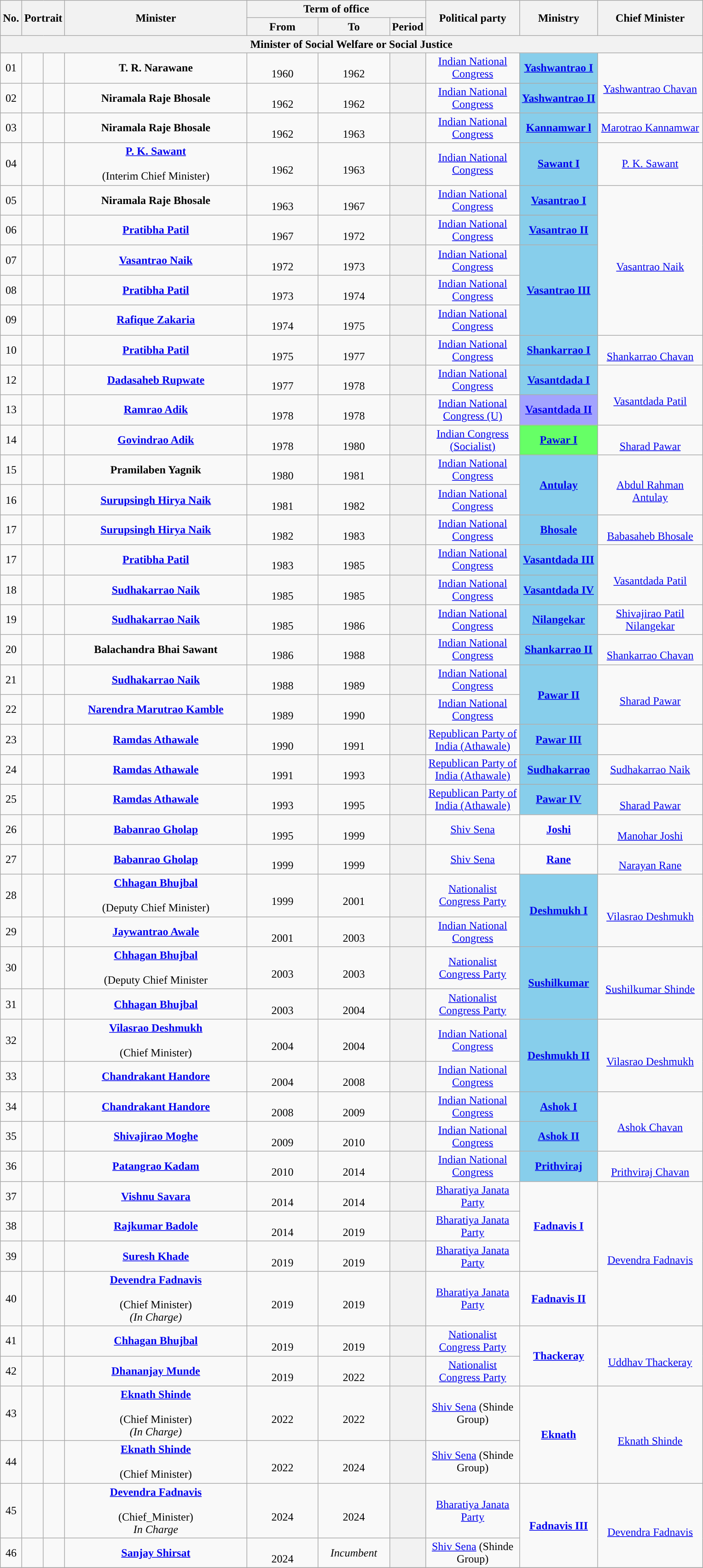<table class="wikitable" style="text-align:center">
<tr>
<th rowspan="2">No.</th>
<th rowspan="2" colspan="2">Portrait</th>
<th rowspan="2" style="width:16em">Minister<br></th>
<th colspan="3">Term of office</th>
<th rowspan="2" style="width:8em">Political party</th>
<th rowspan="2">Ministry</th>
<th rowspan="2" style="width:9em">Chief Minister</th>
</tr>
<tr>
<th style="width:6em">From</th>
<th style="width:6em">To</th>
<th>Period</th>
</tr>
<tr>
<th colspan="10">Minister of Social Welfare or Social Justice</th>
</tr>
<tr>
<td>01</td>
<td style="color:inherit;background:"></td>
<td></td>
<td><strong>T. R. Narawane</strong>  <br> </td>
<td><br>1960</td>
<td><br>1962</td>
<th></th>
<td><a href='#'>Indian National Congress</a></td>
<td bgcolor="#87CEEB"><a href='#'><strong>Yashwantrao I</strong></a></td>
<td rowspan="2"> <br><a href='#'>Yashwantrao Chavan</a></td>
</tr>
<tr>
<td>02</td>
<td style="color:inherit;background:"></td>
<td></td>
<td><strong>Niramala Raje Bhosale</strong> <br> </td>
<td><br>1962</td>
<td><br>1962</td>
<th></th>
<td><a href='#'>Indian National Congress</a></td>
<td bgcolor="#87CEEB"><a href='#'><strong>Yashwantrao II</strong></a></td>
</tr>
<tr>
<td>03</td>
<td style="color:inherit;background:"></td>
<td></td>
<td><strong>Niramala Raje Bhosale</strong> <br> </td>
<td><br>1962</td>
<td><br>1963</td>
<th></th>
<td><a href='#'>Indian National Congress</a></td>
<td bgcolor="#87CEEB"><a href='#'><strong>Kannamwar l</strong></a></td>
<td><a href='#'>Marotrao Kannamwar</a></td>
</tr>
<tr>
<td>04</td>
<td style="color:inherit;background:"></td>
<td></td>
<td><strong><a href='#'>P. K. Sawant</a></strong> <br>  <br>(Interim Chief Minister)</td>
<td><br>1962</td>
<td><br>1963</td>
<th></th>
<td><a href='#'>Indian National Congress</a></td>
<td bgcolor="#87CEEB"><a href='#'><strong>Sawant I</strong></a></td>
<td><a href='#'>P. K. Sawant</a></td>
</tr>
<tr>
<td>05</td>
<td style="color:inherit;background:"></td>
<td></td>
<td><strong>Niramala Raje Bhosale</strong> <br> </td>
<td><br>1963</td>
<td><br>1967</td>
<th></th>
<td><a href='#'>Indian National Congress</a></td>
<td bgcolor="#87CEEB"><a href='#'><strong>Vasantrao I</strong></a></td>
<td rowspan="5"><br><a href='#'>Vasantrao Naik</a></td>
</tr>
<tr>
<td>06</td>
<td style="color:inherit;background:"></td>
<td></td>
<td><strong><a href='#'>Pratibha Patil</a></strong> <br> </td>
<td><br>1967</td>
<td><br>1972</td>
<th></th>
<td><a href='#'>Indian National Congress</a></td>
<td rowspan="1" bgcolor="#87CEEB"><a href='#'><strong>Vasantrao II</strong></a></td>
</tr>
<tr>
<td>07</td>
<td style="color:inherit;background:"></td>
<td></td>
<td><strong><a href='#'>Vasantrao Naik</a></strong> <br> </td>
<td><br>1972</td>
<td><br>1973</td>
<th></th>
<td><a href='#'>Indian National Congress</a></td>
<td rowspan="3" bgcolor="#87CEEB"><a href='#'><strong>Vasantrao III</strong></a></td>
</tr>
<tr>
<td>08</td>
<td style="color:inherit;background:"></td>
<td></td>
<td><strong><a href='#'>Pratibha Patil</a></strong><br> </td>
<td><br>1973</td>
<td><br>1974</td>
<th></th>
<td><a href='#'>Indian National Congress</a></td>
</tr>
<tr>
<td>09</td>
<td style="color:inherit;background:"></td>
<td></td>
<td><strong><a href='#'>Rafique Zakaria</a></strong> <br> </td>
<td><br>1974</td>
<td><br>1975</td>
<th></th>
<td><a href='#'>Indian National Congress</a></td>
</tr>
<tr>
<td>10</td>
<td style="color:inherit;background:"></td>
<td></td>
<td><strong><a href='#'>Pratibha Patil</a></strong>  <br> </td>
<td><br>1975</td>
<td><br>1977</td>
<th></th>
<td><a href='#'>Indian National Congress</a></td>
<td rowspan="1" bgcolor="#87CEEB"><a href='#'><strong>Shankarrao I</strong></a></td>
<td rowspan="1"><br><a href='#'>Shankarrao Chavan</a></td>
</tr>
<tr>
<td>12</td>
<td style="color:inherit;background:"></td>
<td></td>
<td><strong><a href='#'>Dadasaheb Rupwate</a></strong> <br> </td>
<td><br>1977</td>
<td><br>1978</td>
<th></th>
<td><a href='#'>Indian National Congress</a></td>
<td rowspan="1" bgcolor="#88CEEB"><a href='#'><strong>Vasantdada I</strong></a></td>
<td rowspan="2"><br><a href='#'>Vasantdada Patil</a></td>
</tr>
<tr>
<td>13</td>
<td style="color:inherit;background:"></td>
<td></td>
<td><strong><a href='#'>Ramrao Adik</a></strong> <br> </td>
<td><br>1978</td>
<td><br>1978</td>
<th></th>
<td><a href='#'>Indian National Congress (U)</a></td>
<td bgcolor="#A3A3FF"><a href='#'><strong>Vasantdada II</strong></a></td>
</tr>
<tr>
<td>14</td>
<td style="color:inherit;background:"></td>
<td></td>
<td><strong><a href='#'>Govindrao Adik</a></strong> <br> </td>
<td><br>1978</td>
<td><br>1980</td>
<th></th>
<td><a href='#'>Indian Congress (Socialist)</a></td>
<td rowspan="1" bgcolor="#66FF66"><a href='#'><strong>Pawar I</strong></a></td>
<td rowspan="1"><br><a href='#'>Sharad Pawar</a></td>
</tr>
<tr>
<td>15</td>
<td style="color:inherit;background:"></td>
<td></td>
<td><strong>Pramilaben Yagnik</strong> <br> </td>
<td><br>1980</td>
<td><br>1981</td>
<th></th>
<td><a href='#'>Indian National Congress</a></td>
<td rowspan="2" bgcolor="#87CEEB"><a href='#'><strong>Antulay</strong></a></td>
<td rowspan="2"> <br><a href='#'>Abdul Rahman Antulay</a></td>
</tr>
<tr>
<td>16</td>
<td style="color:inherit;background:"></td>
<td></td>
<td><strong><a href='#'>Surupsingh Hirya Naik</a></strong> <br> </td>
<td><br>1981</td>
<td><br>1982</td>
<th></th>
<td><a href='#'>Indian National Congress</a></td>
</tr>
<tr>
<td>17</td>
<td style="color:inherit;background:"></td>
<td></td>
<td><strong><a href='#'>Surupsingh Hirya Naik</a></strong> <br> </td>
<td><br>1982</td>
<td><br>1983</td>
<th></th>
<td><a href='#'>Indian National Congress</a></td>
<td rowspan="1" bgcolor="#87CEEB"><a href='#'><strong>Bhosale</strong></a></td>
<td rowspan="1"> <br><a href='#'>Babasaheb Bhosale</a></td>
</tr>
<tr>
<td>17</td>
<td style="color:inherit;background:"></td>
<td></td>
<td><strong><a href='#'>Pratibha Patil</a></strong> <br> </td>
<td><br>1983</td>
<td><br>1985</td>
<th></th>
<td><a href='#'>Indian National Congress</a></td>
<td bgcolor="#87CEEB"><a href='#'><strong>Vasantdada III</strong></a></td>
<td rowspan="2"><br><a href='#'>Vasantdada Patil</a></td>
</tr>
<tr>
<td>18</td>
<td style="color:inherit;background:"></td>
<td></td>
<td><strong><a href='#'>Sudhakarrao Naik</a></strong> <br> </td>
<td><br>1985</td>
<td><br>1985</td>
<th></th>
<td><a href='#'>Indian National Congress</a></td>
<td bgcolor="#87CEEB"><a href='#'><strong>Vasantdada IV</strong></a></td>
</tr>
<tr>
<td>19</td>
<td style="color:inherit;background:"></td>
<td></td>
<td><strong><a href='#'>Sudhakarrao Naik</a></strong>  <br> </td>
<td><br>1985</td>
<td><br>1986</td>
<th></th>
<td><a href='#'>Indian National Congress</a></td>
<td bgcolor="#87CEEB"><a href='#'><strong>Nilangekar</strong></a></td>
<td><a href='#'>Shivajirao Patil Nilangekar</a></td>
</tr>
<tr>
<td>20</td>
<td style="color:inherit;background:"></td>
<td></td>
<td><strong>Balachandra Bhai Sawant</strong> <br> </td>
<td><br>1986</td>
<td><br>1988</td>
<th></th>
<td><a href='#'>Indian National Congress</a></td>
<td rowspan="1"bgcolor="#87CEEB"><a href='#'><strong>Shankarrao II</strong></a></td>
<td rowspan="1"> <br><a href='#'>Shankarrao Chavan</a></td>
</tr>
<tr>
<td>21</td>
<td style="color:inherit;background:"></td>
<td></td>
<td><strong><a href='#'>Sudhakarrao Naik</a></strong>  <br> </td>
<td><br>1988</td>
<td><br>1989</td>
<th></th>
<td><a href='#'>Indian National Congress</a></td>
<td rowspan="2" bgcolor="#87CEEB"><a href='#'><strong>Pawar II</strong></a></td>
<td rowspan="2"> <br><a href='#'>Sharad Pawar</a></td>
</tr>
<tr>
<td>22</td>
<td style="color:inherit;background:"></td>
<td></td>
<td><strong><a href='#'>Narendra Marutrao Kamble</a></strong>   <br> </td>
<td><br>1989</td>
<td><br>1990</td>
<th></th>
<td><a href='#'>Indian National Congress</a></td>
</tr>
<tr>
<td>23</td>
<td style="color:inherit;background:"></td>
<td></td>
<td><strong><a href='#'>Ramdas Athawale</a></strong> <br> </td>
<td><br>1990</td>
<td><br>1991</td>
<th></th>
<td><a href='#'>Republican Party of India (Athawale)</a></td>
<td rowspan="1" bgcolor="#87CEEB"><a href='#'><strong>Pawar III</strong></a></td>
</tr>
<tr>
<td>24</td>
<td style="color:inherit;background:"></td>
<td></td>
<td><strong><a href='#'>Ramdas Athawale</a></strong> <br> </td>
<td><br>1991</td>
<td><br>1993</td>
<th></th>
<td><a href='#'>Republican Party of India (Athawale)</a></td>
<td rowspan="1" bgcolor="#87CEEB"><a href='#'><strong>Sudhakarrao</strong></a></td>
<td rowspan="1"><a href='#'>Sudhakarrao Naik</a></td>
</tr>
<tr>
<td>25</td>
<td style="color:inherit;background:"></td>
<td></td>
<td><strong><a href='#'>Ramdas Athawale</a></strong> <br> </td>
<td><br>1993</td>
<td><br>1995</td>
<th></th>
<td><a href='#'>Republican Party of India (Athawale)</a></td>
<td bgcolor="#87CEEB"><a href='#'><strong>Pawar IV</strong></a></td>
<td> <br><a href='#'>Sharad Pawar</a></td>
</tr>
<tr>
<td>26</td>
<td style="color:inherit;background:"></td>
<td></td>
<td><strong><a href='#'>Babanrao Gholap</a></strong> <br> </td>
<td><br>1995</td>
<td><br>1999</td>
<th></th>
<td><a href='#'>Shiv Sena</a></td>
<td rowspan="1"><a href='#'><strong>Joshi</strong></a></td>
<td rowspan="1"> <br><a href='#'>Manohar Joshi</a></td>
</tr>
<tr>
<td>27</td>
<td style="color:inherit;background:"></td>
<td></td>
<td><strong><a href='#'>Babanrao Gholap</a></strong> <br> </td>
<td><br>1999</td>
<td><br>1999</td>
<th></th>
<td><a href='#'>Shiv Sena</a></td>
<td rowspan="1"><a href='#'><strong>Rane</strong></a></td>
<td rowspan="1"> <br><a href='#'>Narayan Rane</a></td>
</tr>
<tr>
<td>28</td>
<td style="color:inherit;background:"></td>
<td></td>
<td><strong><a href='#'>Chhagan Bhujbal</a></strong> <br> <br>(Deputy Chief Minister)</td>
<td><br>1999</td>
<td><br>2001</td>
<th></th>
<td><a href='#'>Nationalist Congress Party</a></td>
<td rowspan="2" bgcolor="#87CEEB"><a href='#'><strong>Deshmukh I</strong></a></td>
<td rowspan="2"> <br><a href='#'>Vilasrao Deshmukh</a></td>
</tr>
<tr>
<td>29</td>
<td style="color:inherit;background:"></td>
<td></td>
<td><strong><a href='#'>Jaywantrao Awale</a></strong> <br> </td>
<td><br>2001</td>
<td><br>2003</td>
<th></th>
<td><a href='#'>Indian National Congress</a></td>
</tr>
<tr>
<td>30</td>
<td style="color:inherit;background:"></td>
<td></td>
<td><strong><a href='#'>Chhagan Bhujbal</a></strong> <br> <br>(Deputy Chief Minister</td>
<td><br>2003</td>
<td><br>2003</td>
<th></th>
<td><a href='#'>Nationalist Congress Party</a></td>
<td rowspan="2" bgcolor="#87CEEB"><a href='#'><strong>Sushilkumar</strong></a></td>
<td rowspan="2"> <br><a href='#'>Sushilkumar Shinde</a></td>
</tr>
<tr>
<td>31</td>
<td style="color:inherit;background:"></td>
<td></td>
<td><strong><a href='#'>Chhagan Bhujbal</a></strong> <br> </td>
<td><br>2003</td>
<td><br>2004</td>
<th></th>
<td><a href='#'>Nationalist Congress Party</a></td>
</tr>
<tr>
<td>32</td>
<td style="color:inherit;background:"></td>
<td></td>
<td><strong><a href='#'>Vilasrao Deshmukh</a></strong> <br> <br>(Chief Minister)</td>
<td><br>2004</td>
<td><br>2004</td>
<th></th>
<td><a href='#'>Indian National Congress</a></td>
<td rowspan="2" bgcolor="#87CEEB"><a href='#'><strong>Deshmukh II</strong></a></td>
<td rowspan="2"> <br><a href='#'>Vilasrao Deshmukh</a></td>
</tr>
<tr>
<td>33</td>
<td style="color:inherit;background:"></td>
<td></td>
<td><strong><a href='#'>Chandrakant Handore</a></strong> <br> </td>
<td><br>2004</td>
<td><br>2008</td>
<th></th>
<td><a href='#'>Indian National Congress</a></td>
</tr>
<tr>
<td>34</td>
<td style="color:inherit;background:"></td>
<td></td>
<td><strong><a href='#'>Chandrakant Handore</a></strong> <br> </td>
<td><br>2008</td>
<td><br>2009</td>
<th></th>
<td><a href='#'>Indian National Congress</a></td>
<td bgcolor="#87CEEB"><a href='#'><strong>Ashok I</strong></a></td>
<td rowspan="2"><br><a href='#'>Ashok Chavan</a></td>
</tr>
<tr>
<td>35</td>
<td style="color:inherit;background:"></td>
<td></td>
<td><strong><a href='#'>Shivajirao Moghe</a></strong> <br> </td>
<td><br>2009</td>
<td><br>2010</td>
<th></th>
<td><a href='#'>Indian National Congress</a></td>
<td bgcolor="#87CEEB"><a href='#'><strong>Ashok II</strong></a></td>
</tr>
<tr>
<td>36</td>
<td style="color:inherit;background:"></td>
<td></td>
<td><strong><a href='#'>Patangrao Kadam</a></strong> <br> </td>
<td><br>2010</td>
<td><br>2014</td>
<th></th>
<td><a href='#'>Indian National Congress</a></td>
<td rowspan="1" bgcolor="#87CEEB"><a href='#'><strong>Prithviraj</strong></a></td>
<td rowspan="1"><br><a href='#'>Prithviraj Chavan</a></td>
</tr>
<tr>
<td>37</td>
<td style="color:inherit;background:"></td>
<td></td>
<td><strong><a href='#'>Vishnu Savara</a></strong><br> </td>
<td><br>2014</td>
<td><br>2014</td>
<th></th>
<td rowspan="1"><a href='#'>Bharatiya Janata Party</a></td>
<td rowspan="3"><a href='#'><strong>Fadnavis I</strong></a></td>
<td rowspan="4"> <br><a href='#'>Devendra Fadnavis</a></td>
</tr>
<tr>
<td>38</td>
<td style="color:inherit;background:"></td>
<td></td>
<td><strong><a href='#'>Rajkumar Badole</a></strong> <br> </td>
<td><br>2014</td>
<td><br>2019</td>
<th></th>
<td rowspan="1"><a href='#'>Bharatiya Janata Party</a></td>
</tr>
<tr>
<td>39</td>
<td style="color:inherit;background:"></td>
<td></td>
<td><strong><a href='#'>Suresh Khade</a></strong> <br> </td>
<td><br>2019</td>
<td><br>2019</td>
<th></th>
<td rowspan="1"><a href='#'>Bharatiya Janata Party</a></td>
</tr>
<tr>
<td>40</td>
<td style="color:inherit;background:"></td>
<td></td>
<td><strong><a href='#'>Devendra Fadnavis</a></strong>  <br> <br>(Chief Minister) <br><em>(In Charge)</em></td>
<td><br>2019</td>
<td><br>2019</td>
<th></th>
<td><a href='#'>Bharatiya Janata Party</a></td>
<td rowspan="1"><a href='#'><strong>Fadnavis II</strong></a></td>
</tr>
<tr>
<td>41</td>
<td style="color:inherit;background:"></td>
<td></td>
<td><strong><a href='#'>Chhagan Bhujbal</a></strong> <br> </td>
<td><br>2019</td>
<td><br>2019</td>
<th></th>
<td><a href='#'>Nationalist Congress Party</a></td>
<td rowspan="2"><a href='#'><strong>Thackeray</strong></a></td>
<td rowspan="2"> <br><a href='#'>Uddhav Thackeray</a></td>
</tr>
<tr>
<td>42</td>
<td style="color:inherit;background:"></td>
<td></td>
<td><strong><a href='#'>Dhananjay Munde</a></strong> <br> </td>
<td><br>2019</td>
<td><br>2022</td>
<th></th>
<td><a href='#'>Nationalist Congress Party</a></td>
</tr>
<tr>
<td>43</td>
<td style="color:inherit;background:"></td>
<td></td>
<td><strong><a href='#'>Eknath Shinde</a></strong> <br> <br>(Chief Minister) <br><em>(In Charge)</em></td>
<td><br>2022</td>
<td><br>2022</td>
<th></th>
<td><a href='#'>Shiv Sena</a> (Shinde Group)</td>
<td rowspan="2"><a href='#'><strong>Eknath</strong></a></td>
<td rowspan="2"> <br><a href='#'>Eknath Shinde</a></td>
</tr>
<tr>
<td>44</td>
<td style="color:inherit;background:"></td>
<td></td>
<td><strong><a href='#'>Eknath Shinde</a></strong> <br> <br>(Chief Minister) <br></td>
<td><br>2022</td>
<td><br>2024</td>
<th></th>
<td><a href='#'>Shiv Sena</a> (Shinde Group)</td>
</tr>
<tr>
<td>45</td>
<td style="color:inherit;background:"></td>
<td></td>
<td><strong><a href='#'>Devendra Fadnavis</a></strong>  <br> <br>(Chief_Minister) <br><em>In Charge</em></td>
<td><br>2024</td>
<td><br>2024</td>
<th></th>
<td><a href='#'>Bharatiya Janata Party</a></td>
<td rowspan="2"><a href='#'><strong>Fadnavis III</strong></a></td>
<td rowspan="2"> <br><a href='#'>Devendra Fadnavis</a></td>
</tr>
<tr>
<td>46</td>
<td style="color:inherit;background:"></td>
<td></td>
<td><strong><a href='#'>Sanjay Shirsat</a></strong> <br> </td>
<td><br>2024</td>
<td><em>Incumbent</em></td>
<th></th>
<td><a href='#'>Shiv Sena</a> (Shinde Group)</td>
</tr>
<tr>
</tr>
</table>
